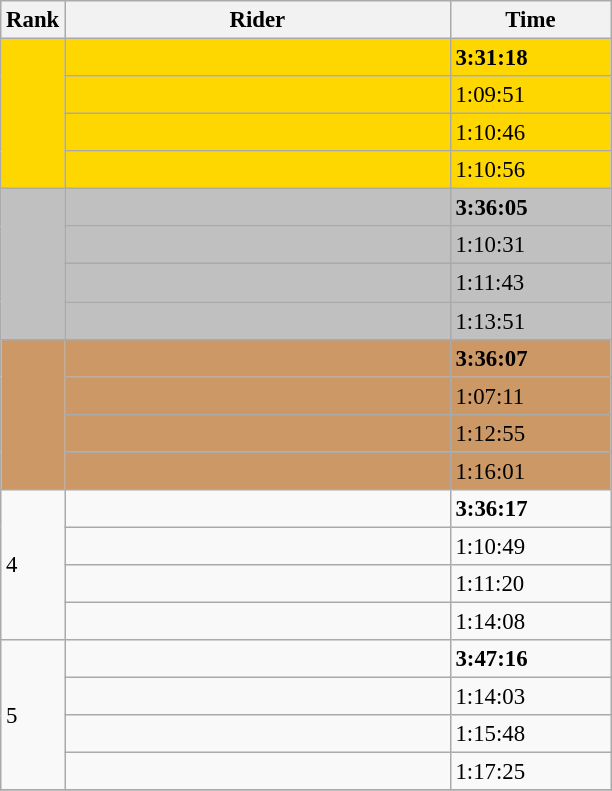<table class="wikitable" style="font-size:95%" style="width:35em;" style="text-align:center">
<tr>
<th>Rank</th>
<th width=250>Rider</th>
<th width=100>Time</th>
</tr>
<tr bgcolor=gold>
<td rowspan=4></td>
<td align=left><strong></strong></td>
<td><strong>3:31:18</strong></td>
</tr>
<tr bgcolor=gold>
<td align=left></td>
<td>1:09:51</td>
</tr>
<tr bgcolor=gold>
<td align=left></td>
<td>1:10:46</td>
</tr>
<tr bgcolor=gold>
<td align=left></td>
<td>1:10:56</td>
</tr>
<tr bgcolor=silver>
<td rowspan=4></td>
<td align=left><strong></strong></td>
<td><strong>3:36:05</strong></td>
</tr>
<tr bgcolor=silver>
<td align=left></td>
<td>1:10:31</td>
</tr>
<tr bgcolor=silver>
<td align=left></td>
<td>1:11:43</td>
</tr>
<tr bgcolor=silver>
<td align=left></td>
<td>1:13:51</td>
</tr>
<tr bgcolor=cc9966>
<td rowspan=4></td>
<td align=left><strong></strong></td>
<td><strong>3:36:07</strong></td>
</tr>
<tr bgcolor=cc9966>
<td align=left></td>
<td>1:07:11</td>
</tr>
<tr bgcolor=cc9966>
<td align=left></td>
<td>1:12:55</td>
</tr>
<tr bgcolor=cc9966>
<td align=left></td>
<td>1:16:01</td>
</tr>
<tr>
<td rowspan=4>4</td>
<td align=left><strong></strong></td>
<td><strong>3:36:17</strong></td>
</tr>
<tr>
<td align=left></td>
<td>1:10:49</td>
</tr>
<tr>
<td align=left></td>
<td>1:11:20</td>
</tr>
<tr>
<td align=left></td>
<td>1:14:08</td>
</tr>
<tr>
<td rowspan=4>5</td>
<td align=left><strong></strong></td>
<td><strong>3:47:16</strong></td>
</tr>
<tr>
<td align=left></td>
<td>1:14:03</td>
</tr>
<tr>
<td align=left></td>
<td>1:15:48</td>
</tr>
<tr>
<td align=left></td>
<td>1:17:25</td>
</tr>
<tr>
</tr>
</table>
